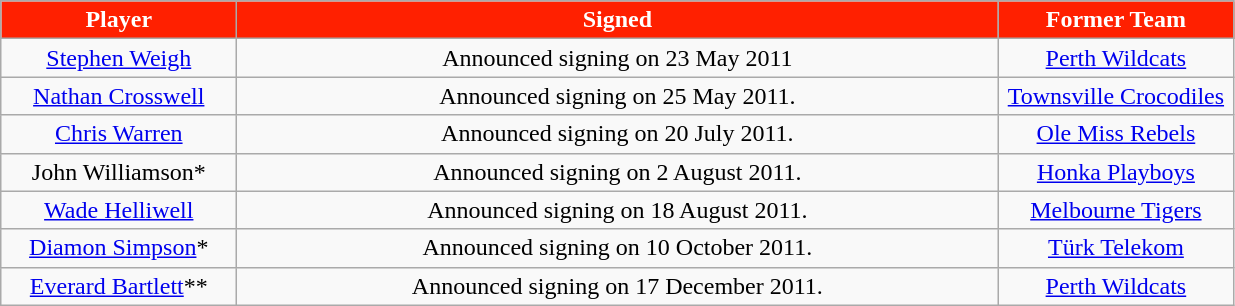<table class="wikitable sortable sortable">
<tr>
<th style="background:#ff2000; color:#ffffff" width=150>Player</th>
<th style="background:#ff2000; color:#ffffff" width=500>Signed</th>
<th style="background:#ff2000; color:#ffffff" width=150>Former Team</th>
</tr>
<tr style="text-align: center">
<td><a href='#'>Stephen Weigh</a></td>
<td>Announced signing on 23 May 2011</td>
<td><a href='#'>Perth Wildcats</a></td>
</tr>
<tr style="text-align: center">
<td><a href='#'>Nathan Crosswell</a></td>
<td>Announced signing on 25 May 2011.</td>
<td><a href='#'>Townsville Crocodiles</a></td>
</tr>
<tr style="text-align: center">
<td><a href='#'>Chris Warren</a></td>
<td>Announced signing on 20 July 2011.</td>
<td><a href='#'>Ole Miss Rebels</a></td>
</tr>
<tr style="text-align: center">
<td>John Williamson*</td>
<td>Announced signing on 2 August 2011.</td>
<td><a href='#'>Honka Playboys</a></td>
</tr>
<tr style="text-align: center">
<td><a href='#'>Wade Helliwell</a></td>
<td>Announced signing on 18 August 2011.</td>
<td><a href='#'>Melbourne Tigers</a></td>
</tr>
<tr style="text-align: center">
<td><a href='#'>Diamon Simpson</a>*</td>
<td>Announced signing on 10 October 2011.</td>
<td><a href='#'>Türk Telekom</a></td>
</tr>
<tr style="text-align: center">
<td><a href='#'>Everard Bartlett</a>**</td>
<td>Announced signing on 17 December 2011.</td>
<td><a href='#'>Perth Wildcats</a></td>
</tr>
</table>
